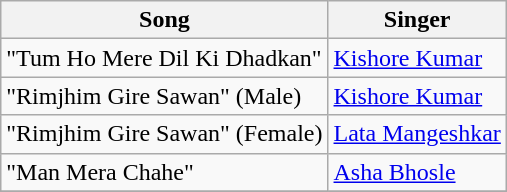<table class="wikitable">
<tr>
<th>Song</th>
<th>Singer</th>
</tr>
<tr>
<td>"Tum Ho Mere Dil Ki Dhadkan"</td>
<td><a href='#'>Kishore Kumar</a></td>
</tr>
<tr>
<td>"Rimjhim Gire Sawan" (Male)</td>
<td><a href='#'>Kishore Kumar</a></td>
</tr>
<tr>
<td>"Rimjhim Gire Sawan" (Female)</td>
<td><a href='#'>Lata Mangeshkar</a></td>
</tr>
<tr>
<td>"Man Mera Chahe"</td>
<td><a href='#'>Asha Bhosle</a></td>
</tr>
<tr>
</tr>
</table>
